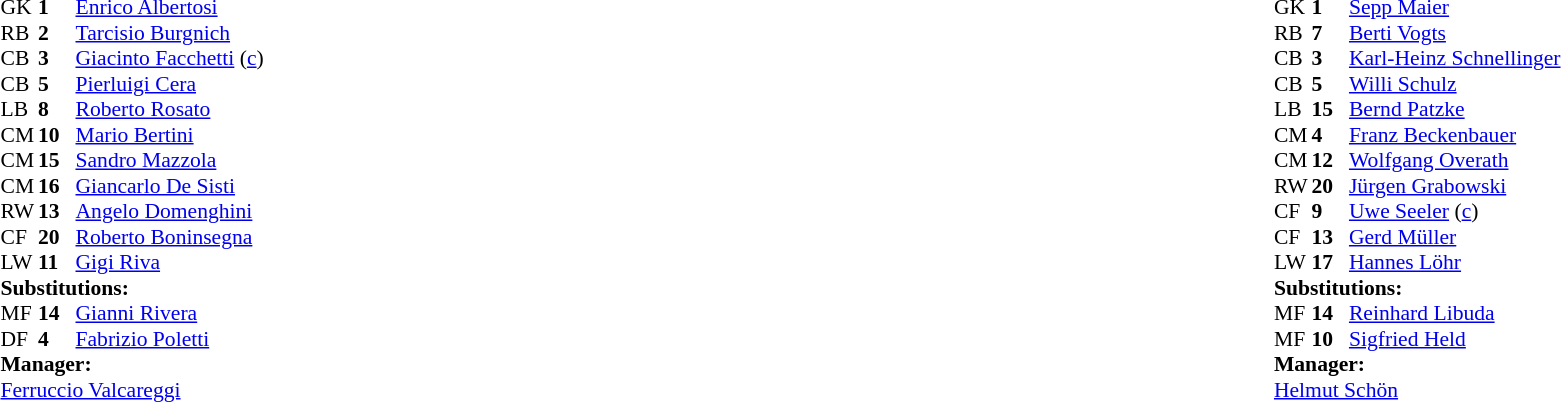<table width="100%">
<tr>
<td valign="top" width="50%"><br><table style="font-size: 90%" cellspacing="0" cellpadding="0">
<tr>
<th width="25"></th>
<th width="25"></th>
</tr>
<tr>
<td>GK</td>
<td><strong>1</strong></td>
<td><a href='#'>Enrico Albertosi</a></td>
<td></td>
</tr>
<tr>
<td>RB</td>
<td><strong>2</strong></td>
<td><a href='#'>Tarcisio Burgnich</a></td>
</tr>
<tr>
<td>CB</td>
<td><strong>3</strong></td>
<td><a href='#'>Giacinto Facchetti</a> (<a href='#'>c</a>)</td>
</tr>
<tr>
<td>CB</td>
<td><strong>5</strong></td>
<td><a href='#'>Pierluigi Cera</a></td>
</tr>
<tr>
<td>LB</td>
<td><strong>8</strong></td>
<td><a href='#'>Roberto Rosato</a></td>
<td></td>
<td></td>
</tr>
<tr>
<td>CM</td>
<td><strong>10</strong></td>
<td><a href='#'>Mario Bertini</a></td>
</tr>
<tr>
<td>CM</td>
<td><strong>15</strong></td>
<td><a href='#'>Sandro Mazzola</a></td>
<td></td>
<td></td>
</tr>
<tr>
<td>CM</td>
<td><strong>16</strong></td>
<td><a href='#'>Giancarlo De Sisti</a></td>
<td></td>
</tr>
<tr>
<td>RW</td>
<td><strong>13</strong></td>
<td><a href='#'>Angelo Domenghini</a></td>
<td></td>
</tr>
<tr>
<td>CF</td>
<td><strong>20</strong></td>
<td><a href='#'>Roberto Boninsegna</a></td>
</tr>
<tr>
<td>LW</td>
<td><strong>11</strong></td>
<td><a href='#'>Gigi Riva</a></td>
</tr>
<tr>
<td colspan=3><strong>Substitutions:</strong></td>
</tr>
<tr>
<td>MF</td>
<td><strong>14</strong></td>
<td><a href='#'>Gianni Rivera</a></td>
<td></td>
<td></td>
</tr>
<tr>
<td>DF</td>
<td><strong>4</strong></td>
<td><a href='#'>Fabrizio Poletti</a></td>
<td></td>
<td></td>
</tr>
<tr>
<td colspan=4><strong>Manager:</strong></td>
</tr>
<tr>
<td colspan="4"> <a href='#'>Ferruccio Valcareggi</a></td>
</tr>
</table>
</td>
<td valign="top" width="50%"><br><table style="font-size: 90%" cellspacing="0" cellpadding="0" align=center>
<tr>
<th width="25"></th>
<th width="25"></th>
</tr>
<tr>
<td>GK</td>
<td><strong>1</strong></td>
<td><a href='#'>Sepp Maier</a></td>
</tr>
<tr>
<td>RB</td>
<td><strong>7</strong></td>
<td><a href='#'>Berti Vogts</a></td>
</tr>
<tr>
<td>CB</td>
<td><strong>3</strong></td>
<td><a href='#'>Karl-Heinz Schnellinger</a></td>
</tr>
<tr>
<td>CB</td>
<td><strong>5</strong></td>
<td><a href='#'>Willi Schulz</a></td>
</tr>
<tr>
<td>LB</td>
<td><strong>15</strong></td>
<td><a href='#'>Bernd Patzke</a></td>
<td></td>
<td></td>
</tr>
<tr>
<td>CM</td>
<td><strong>4</strong></td>
<td><a href='#'>Franz Beckenbauer</a></td>
</tr>
<tr>
<td>CM</td>
<td><strong>12</strong></td>
<td><a href='#'>Wolfgang Overath</a></td>
<td></td>
</tr>
<tr>
<td>RW</td>
<td><strong>20</strong></td>
<td><a href='#'>Jürgen Grabowski</a></td>
</tr>
<tr>
<td>CF</td>
<td><strong>9</strong></td>
<td><a href='#'>Uwe Seeler</a> (<a href='#'>c</a>)</td>
</tr>
<tr>
<td>CF</td>
<td><strong>13</strong></td>
<td><a href='#'>Gerd Müller</a></td>
<td></td>
</tr>
<tr>
<td>LW</td>
<td><strong>17</strong></td>
<td><a href='#'>Hannes Löhr</a></td>
<td></td>
<td></td>
</tr>
<tr>
<td colspan=3><strong>Substitutions:</strong></td>
</tr>
<tr>
<td>MF</td>
<td><strong>14</strong></td>
<td><a href='#'>Reinhard Libuda</a></td>
<td></td>
<td></td>
</tr>
<tr>
<td>MF</td>
<td><strong>10</strong></td>
<td><a href='#'>Sigfried Held</a></td>
<td></td>
<td></td>
</tr>
<tr>
<td colspan=4><strong>Manager:</strong></td>
</tr>
<tr>
<td colspan="4"> <a href='#'>Helmut Schön</a></td>
</tr>
</table>
</td>
</tr>
</table>
